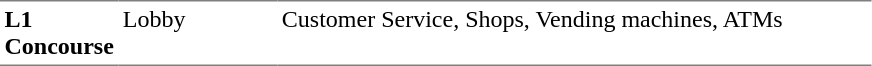<table table border=0 cellspacing=0 cellpadding=3>
<tr>
<td style="border-bottom:solid 1px gray; border-top:solid 1px gray;" valign=top width=50><strong>L1<br>Concourse</strong></td>
<td style="border-bottom:solid 1px gray; border-top:solid 1px gray;" valign=top width=100>Lobby</td>
<td style="border-bottom:solid 1px gray; border-top:solid 1px gray;" valign=top width=390>Customer Service, Shops, Vending machines, ATMs</td>
</tr>
</table>
